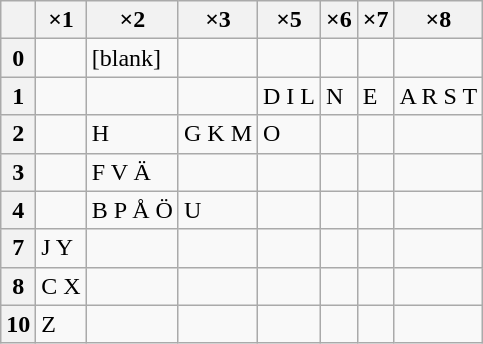<table class="wikitable floatright">
<tr>
<th></th>
<th>×1</th>
<th>×2</th>
<th>×3</th>
<th>×5</th>
<th>×6</th>
<th>×7</th>
<th>×8</th>
</tr>
<tr>
<th>0</th>
<td></td>
<td>[blank]</td>
<td></td>
<td></td>
<td></td>
<td></td>
<td></td>
</tr>
<tr>
<th>1</th>
<td></td>
<td></td>
<td></td>
<td>D I L</td>
<td>N</td>
<td>E</td>
<td>A R S T</td>
</tr>
<tr>
<th>2</th>
<td></td>
<td>H</td>
<td>G K M</td>
<td>O</td>
<td></td>
<td></td>
<td></td>
</tr>
<tr>
<th>3</th>
<td></td>
<td>F V Ä</td>
<td></td>
<td></td>
<td></td>
<td></td>
<td></td>
</tr>
<tr>
<th>4</th>
<td></td>
<td>B P Å Ö</td>
<td>U</td>
<td></td>
<td></td>
<td></td>
<td></td>
</tr>
<tr>
<th>7</th>
<td>J Y</td>
<td></td>
<td></td>
<td></td>
<td></td>
<td></td>
<td></td>
</tr>
<tr>
<th>8</th>
<td>C X</td>
<td></td>
<td></td>
<td></td>
<td></td>
<td></td>
<td></td>
</tr>
<tr>
<th>10</th>
<td>Z</td>
<td></td>
<td></td>
<td></td>
<td></td>
<td></td>
<td></td>
</tr>
</table>
